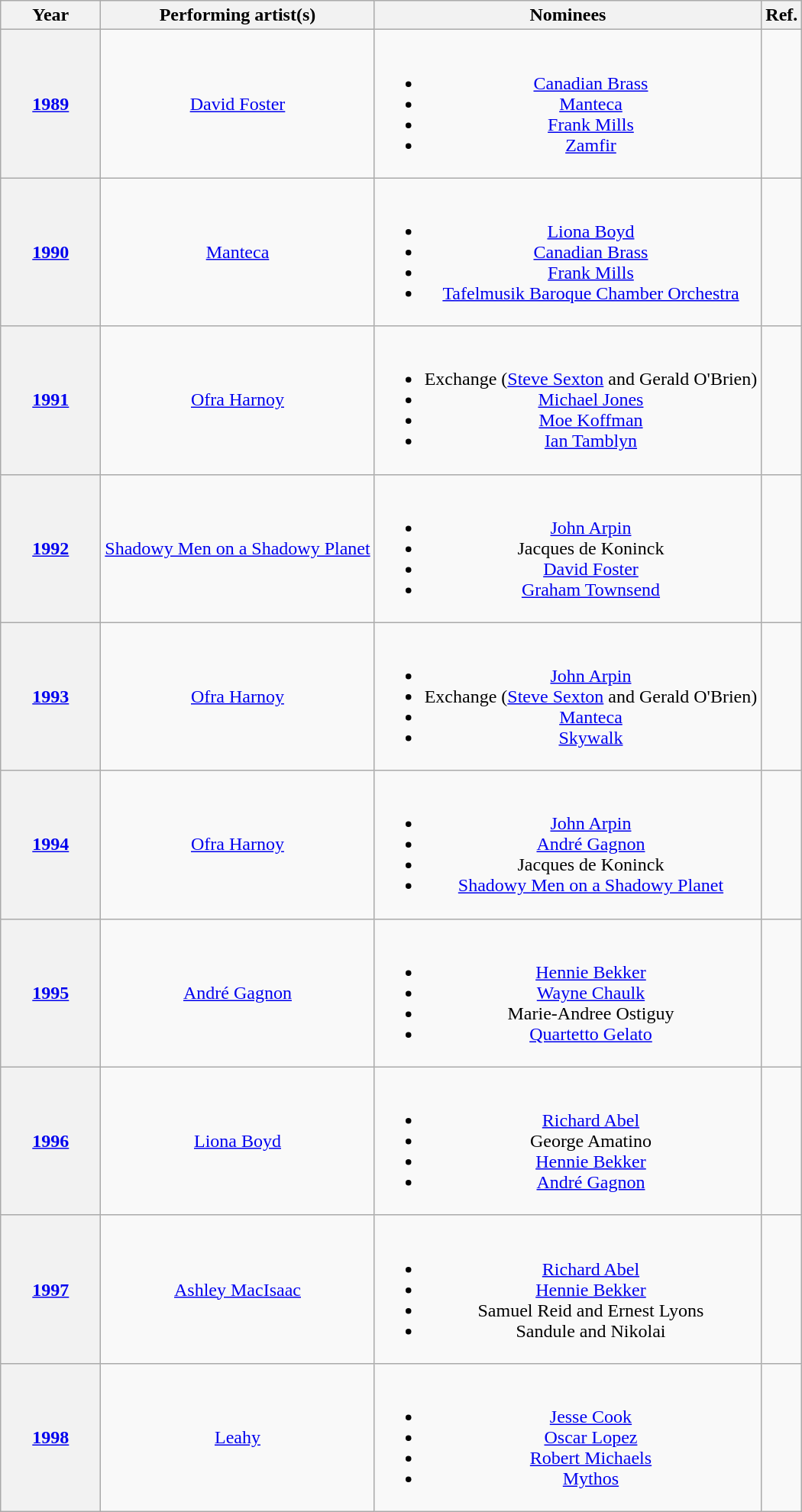<table class="wikitable plainrowheaders sortable" style="text-align:center;">
<tr>
<th scope="col" style="width:5em;">Year</th>
<th scope="col">Performing artist(s)</th>
<th scope="col" class="unsortable">Nominees</th>
<th scope="col" class="unsortable">Ref.</th>
</tr>
<tr>
<th style="text-align:center;" scope="row"><a href='#'>1989</a></th>
<td scope="row"><a href='#'>David Foster</a></td>
<td><br><ul><li><a href='#'>Canadian Brass</a></li><li><a href='#'>Manteca</a></li><li><a href='#'>Frank Mills</a></li><li><a href='#'>Zamfir</a></li></ul></td>
<td></td>
</tr>
<tr>
<th style="text-align:center;" scope="row"><a href='#'>1990</a></th>
<td scope="row"><a href='#'>Manteca</a></td>
<td><br><ul><li><a href='#'>Liona Boyd</a></li><li><a href='#'>Canadian Brass</a></li><li><a href='#'>Frank Mills</a></li><li><a href='#'>Tafelmusik Baroque Chamber Orchestra</a></li></ul></td>
<td></td>
</tr>
<tr>
<th style="text-align:center;" scope="row"><a href='#'>1991</a></th>
<td scope="row"><a href='#'>Ofra Harnoy</a></td>
<td><br><ul><li>Exchange (<a href='#'>Steve Sexton</a> and Gerald O'Brien)</li><li><a href='#'>Michael Jones</a></li><li><a href='#'>Moe Koffman</a></li><li><a href='#'>Ian Tamblyn</a></li></ul></td>
<td></td>
</tr>
<tr>
<th style="text-align:center;" scope="row"><a href='#'>1992</a></th>
<td scope="row"><a href='#'>Shadowy Men on a Shadowy Planet</a></td>
<td><br><ul><li><a href='#'>John Arpin</a></li><li>Jacques de Koninck</li><li><a href='#'>David Foster</a></li><li><a href='#'>Graham Townsend</a></li></ul></td>
<td></td>
</tr>
<tr>
<th style="text-align:center;" scope="row"><a href='#'>1993</a></th>
<td scope="row"><a href='#'>Ofra Harnoy</a></td>
<td><br><ul><li><a href='#'>John Arpin</a></li><li>Exchange (<a href='#'>Steve Sexton</a> and Gerald O'Brien)</li><li><a href='#'>Manteca</a></li><li><a href='#'>Skywalk</a></li></ul></td>
<td></td>
</tr>
<tr>
<th style="text-align:center;" scope="row"><a href='#'>1994</a></th>
<td scope="row"><a href='#'>Ofra Harnoy</a></td>
<td><br><ul><li><a href='#'>John Arpin</a></li><li><a href='#'>André Gagnon</a></li><li>Jacques de Koninck</li><li><a href='#'>Shadowy Men on a Shadowy Planet</a></li></ul></td>
<td></td>
</tr>
<tr>
<th style="text-align:center;" scope="row"><a href='#'>1995</a></th>
<td scope="row"><a href='#'>André Gagnon</a></td>
<td><br><ul><li><a href='#'>Hennie Bekker</a></li><li><a href='#'>Wayne Chaulk</a></li><li>Marie-Andree Ostiguy</li><li><a href='#'>Quartetto Gelato</a></li></ul></td>
<td></td>
</tr>
<tr>
<th style="text-align:center;" scope="row"><a href='#'>1996</a></th>
<td scope="row"><a href='#'>Liona Boyd</a></td>
<td><br><ul><li><a href='#'>Richard Abel</a></li><li>George Amatino</li><li><a href='#'>Hennie Bekker</a></li><li><a href='#'>André Gagnon</a></li></ul></td>
<td></td>
</tr>
<tr>
<th style="text-align:center;" scope="row"><a href='#'>1997</a></th>
<td scope="row"><a href='#'>Ashley MacIsaac</a></td>
<td><br><ul><li><a href='#'>Richard Abel</a></li><li><a href='#'>Hennie Bekker</a></li><li>Samuel Reid and Ernest Lyons</li><li>Sandule and Nikolai</li></ul></td>
<td></td>
</tr>
<tr>
<th style="text-align:center;" scope="row"><a href='#'>1998</a></th>
<td scope="row"><a href='#'>Leahy</a></td>
<td><br><ul><li><a href='#'>Jesse Cook</a></li><li><a href='#'>Oscar Lopez</a></li><li><a href='#'>Robert Michaels</a></li><li><a href='#'>Mythos</a></li></ul></td>
<td></td>
</tr>
</table>
